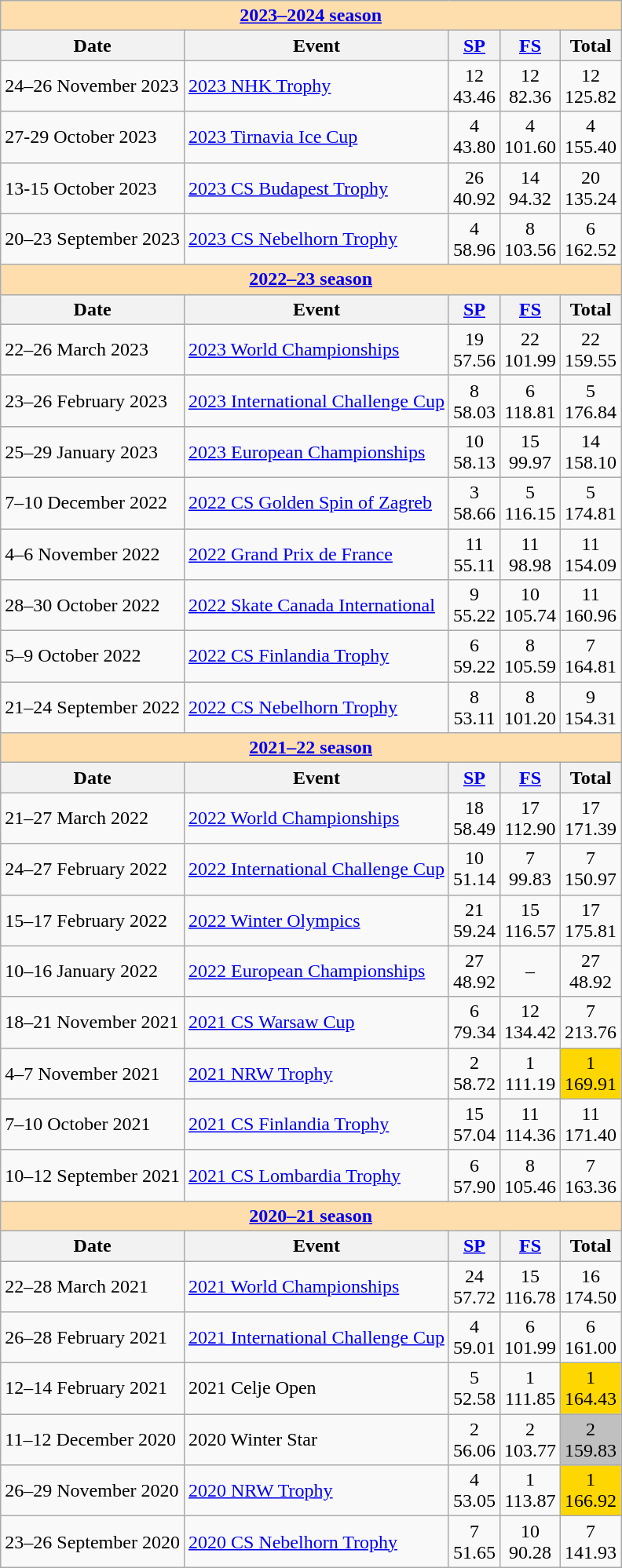<table class="wikitable">
<tr>
<th style="background-color: #ffdead; " colspan=5 align=center><a href='#'><strong>2023–2024 season</strong></a></th>
</tr>
<tr>
<th>Date</th>
<th>Event</th>
<th><a href='#'>SP</a></th>
<th><a href='#'>FS</a></th>
<th>Total</th>
</tr>
<tr>
<td>24–26 November 2023</td>
<td><a href='#'>2023 NHK Trophy</a></td>
<td align=center>12 <br> 43.46</td>
<td align=center>12 <br> 82.36</td>
<td align=center>12 <br> 125.82</td>
</tr>
<tr>
<td>27-29 October 2023</td>
<td><a href='#'>2023 Tirnavia Ice Cup</a></td>
<td align=center>4 <br> 43.80</td>
<td align=center>4 <br> 101.60</td>
<td align=center>4 <br> 155.40</td>
</tr>
<tr>
<td>13-15 October 2023</td>
<td><a href='#'>2023 CS Budapest Trophy</a></td>
<td align=center>26 <br> 40.92</td>
<td align=center>14 <br> 94.32</td>
<td align=center>20 <br> 135.24</td>
</tr>
<tr>
<td>20–23 September 2023</td>
<td><a href='#'>2023 CS Nebelhorn Trophy</a></td>
<td align=center>4 <br> 58.96</td>
<td align=center>8 <br> 103.56</td>
<td align=center>6 <br> 162.52</td>
</tr>
<tr>
<th colspan="5" style="background:#ffdead;"><a href='#'>2022–23 season</a></th>
</tr>
<tr>
<th>Date</th>
<th>Event</th>
<th><a href='#'>SP</a></th>
<th><a href='#'>FS</a></th>
<th>Total</th>
</tr>
<tr>
<td>22–26 March 2023</td>
<td><a href='#'>2023 World Championships</a></td>
<td align=center>19 <br> 57.56</td>
<td align=center>22 <br> 101.99</td>
<td align=center>22 <br> 159.55</td>
</tr>
<tr>
<td>23–26 February 2023</td>
<td><a href='#'>2023 International Challenge Cup</a></td>
<td align=center>8 <br> 58.03</td>
<td align=center>6 <br> 118.81</td>
<td align=center>5 <br> 176.84</td>
</tr>
<tr>
<td>25–29 January 2023</td>
<td><a href='#'>2023 European Championships</a></td>
<td align=center>10 <br> 58.13</td>
<td align=center>15 <br> 99.97</td>
<td align=center>14 <br> 158.10</td>
</tr>
<tr>
<td>7–10 December 2022</td>
<td><a href='#'>2022 CS Golden Spin of Zagreb</a></td>
<td align=center>3 <br> 58.66</td>
<td align=center>5 <br> 116.15</td>
<td align=center>5 <br> 174.81</td>
</tr>
<tr>
<td>4–6 November 2022</td>
<td><a href='#'>2022 Grand Prix de France</a></td>
<td align=center>11 <br> 55.11</td>
<td align=center>11 <br> 98.98</td>
<td align=center>11 <br> 154.09</td>
</tr>
<tr>
<td>28–30 October 2022</td>
<td><a href='#'>2022 Skate Canada International</a></td>
<td align=center>9 <br> 55.22</td>
<td align=center>10 <br> 105.74</td>
<td align=center>11 <br> 160.96</td>
</tr>
<tr>
<td>5–9 October 2022</td>
<td><a href='#'>2022 CS Finlandia Trophy</a></td>
<td align=center>6 <br> 59.22</td>
<td align=center>8 <br> 105.59</td>
<td align=center>7 <br> 164.81</td>
</tr>
<tr>
<td>21–24 September 2022</td>
<td><a href='#'>2022 CS Nebelhorn Trophy</a></td>
<td align=center>8 <br> 53.11</td>
<td align=center>8 <br> 101.20</td>
<td align=center>9 <br> 154.31</td>
</tr>
<tr>
<th colspan="5" style="background:#ffdead;"><a href='#'>2021–22 season</a></th>
</tr>
<tr>
<th>Date</th>
<th>Event</th>
<th><a href='#'>SP</a></th>
<th><a href='#'>FS</a></th>
<th>Total</th>
</tr>
<tr>
<td>21–27 March 2022</td>
<td><a href='#'>2022 World Championships</a></td>
<td align=center>18 <br> 58.49</td>
<td align=center>17 <br> 112.90</td>
<td align=center>17 <br> 171.39</td>
</tr>
<tr>
<td>24–27 February 2022</td>
<td><a href='#'>2022 International Challenge Cup</a></td>
<td align=center>10 <br> 51.14</td>
<td align=center>7 <br> 99.83</td>
<td align=center>7 <br> 150.97</td>
</tr>
<tr>
<td>15–17 February 2022</td>
<td><a href='#'>2022 Winter Olympics</a></td>
<td align=center>21 <br> 59.24</td>
<td align=center>15 <br> 116.57</td>
<td align=center>17 <br> 175.81</td>
</tr>
<tr>
<td>10–16 January 2022</td>
<td><a href='#'>2022 European Championships</a></td>
<td align=center>27 <br> 48.92</td>
<td align=center>–</td>
<td align=center>27 <br> 48.92</td>
</tr>
<tr>
<td>18–21 November 2021</td>
<td><a href='#'>2021 CS Warsaw Cup</a></td>
<td align=center>6 <br> 79.34</td>
<td align=center>12 <br> 134.42</td>
<td align=center>7 <br> 213.76</td>
</tr>
<tr>
<td>4–7 November 2021</td>
<td><a href='#'>2021 NRW Trophy</a></td>
<td align=center>2 <br> 58.72</td>
<td align=center>1 <br> 111.19</td>
<td align=center bgcolor=gold>1 <br> 169.91</td>
</tr>
<tr>
<td>7–10 October 2021</td>
<td><a href='#'>2021 CS Finlandia Trophy</a></td>
<td align=center>15 <br> 57.04</td>
<td align=center>11 <br> 114.36</td>
<td align=center>11 <br> 171.40</td>
</tr>
<tr>
<td>10–12 September 2021</td>
<td><a href='#'>2021 CS Lombardia Trophy</a></td>
<td align=center>6 <br> 57.90</td>
<td align=center>8 <br> 105.46</td>
<td align=center>7 <br> 163.36</td>
</tr>
<tr>
<th colspan="5" style="background:#ffdead;"><a href='#'>2020–21 season</a></th>
</tr>
<tr>
<th>Date</th>
<th>Event</th>
<th><a href='#'>SP</a></th>
<th><a href='#'>FS</a></th>
<th>Total</th>
</tr>
<tr>
<td>22–28 March 2021</td>
<td><a href='#'>2021 World Championships</a></td>
<td align=center>24 <br> 57.72</td>
<td align=center>15 <br> 116.78</td>
<td align=center>16 <br> 174.50</td>
</tr>
<tr>
<td>26–28 February 2021</td>
<td><a href='#'>2021 International Challenge Cup</a></td>
<td align=center>4 <br> 59.01</td>
<td align=center>6 <br> 101.99</td>
<td align=center>6 <br> 161.00</td>
</tr>
<tr>
<td>12–14 February 2021</td>
<td>2021 Celje Open</td>
<td align=center>5 <br> 52.58</td>
<td align=center>1 <br> 111.85</td>
<td align=center bgcolor=gold>1 <br> 164.43</td>
</tr>
<tr>
<td>11–12 December 2020</td>
<td>2020 Winter Star</td>
<td align=center>2 <br> 56.06</td>
<td align=center>2 <br> 103.77</td>
<td align=center bgcolor=silver>2 <br> 159.83</td>
</tr>
<tr>
<td>26–29 November 2020</td>
<td><a href='#'>2020 NRW Trophy</a></td>
<td align=center>4 <br> 53.05</td>
<td align=center>1 <br> 113.87</td>
<td align=center bgcolor=gold>1 <br> 	166.92</td>
</tr>
<tr>
<td>23–26 September 2020</td>
<td><a href='#'>2020 CS Nebelhorn Trophy</a></td>
<td align=center>7 <br> 51.65</td>
<td align=center>10 <br> 90.28</td>
<td align=center>7 <br> 141.93</td>
</tr>
</table>
